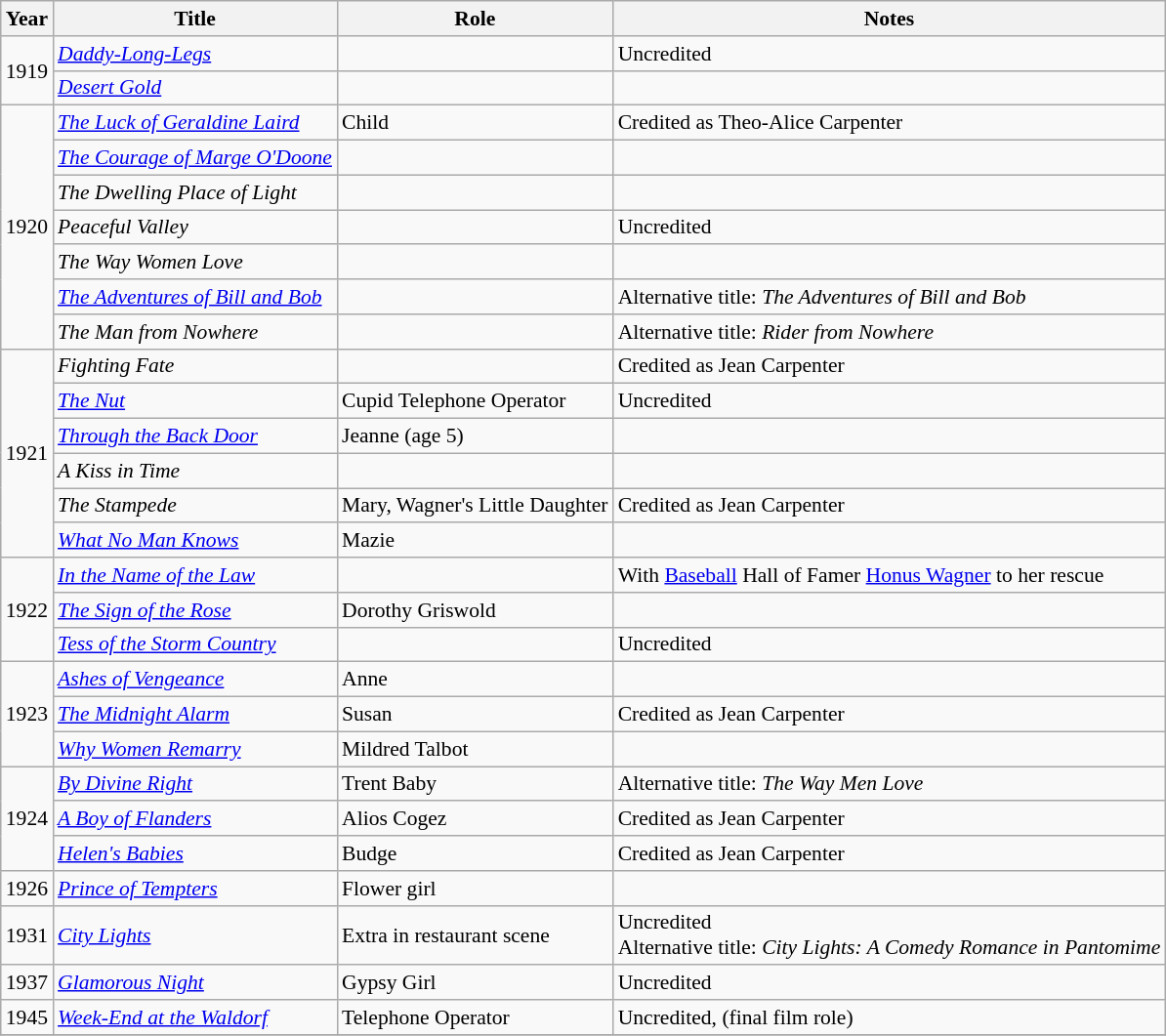<table class="wikitable" style="font-size: 90%;">
<tr>
<th>Year</th>
<th>Title</th>
<th>Role</th>
<th>Notes</th>
</tr>
<tr>
<td rowspan=2>1919</td>
<td><em><a href='#'>Daddy-Long-Legs</a></em></td>
<td></td>
<td>Uncredited</td>
</tr>
<tr>
<td><em><a href='#'>Desert Gold</a></em></td>
<td></td>
<td></td>
</tr>
<tr>
<td rowspan=7>1920</td>
<td><em><a href='#'>The Luck of Geraldine Laird</a></em></td>
<td>Child</td>
<td>Credited as Theo-Alice Carpenter</td>
</tr>
<tr>
<td><em><a href='#'>The Courage of Marge O'Doone</a></em></td>
<td></td>
<td></td>
</tr>
<tr>
<td><em>The Dwelling Place of Light</em></td>
<td></td>
<td></td>
</tr>
<tr>
<td><em>Peaceful Valley</em></td>
<td></td>
<td>Uncredited</td>
</tr>
<tr>
<td><em>The Way Women Love</em></td>
<td></td>
<td></td>
</tr>
<tr>
<td><em><a href='#'>The Adventures of Bill and Bob</a></em></td>
<td></td>
<td>Alternative title: <em>The Adventures of Bill and Bob</em></td>
</tr>
<tr>
<td><em>The Man from Nowhere</em></td>
<td></td>
<td>Alternative title: <em>Rider from Nowhere</em></td>
</tr>
<tr>
<td rowspan=6>1921</td>
<td><em>Fighting Fate</em></td>
<td></td>
<td>Credited as Jean Carpenter</td>
</tr>
<tr>
<td><em><a href='#'>The Nut</a></em></td>
<td>Cupid Telephone Operator</td>
<td>Uncredited</td>
</tr>
<tr>
<td><em><a href='#'>Through the Back Door</a></em></td>
<td>Jeanne (age 5)</td>
<td></td>
</tr>
<tr>
<td><em>A Kiss in Time</em></td>
<td></td>
<td></td>
</tr>
<tr>
<td><em>The Stampede</em></td>
<td>Mary, Wagner's Little Daughter</td>
<td>Credited as Jean Carpenter</td>
</tr>
<tr>
<td><em><a href='#'>What No Man Knows</a></em></td>
<td>Mazie</td>
<td></td>
</tr>
<tr>
<td rowspan=3>1922</td>
<td><em><a href='#'>In the Name of the Law</a></em></td>
<td></td>
<td>With <a href='#'>Baseball</a> Hall of Famer <a href='#'>Honus Wagner</a> to her rescue</td>
</tr>
<tr>
<td><em><a href='#'>The Sign of the Rose</a></em></td>
<td>Dorothy Griswold</td>
<td></td>
</tr>
<tr>
<td><em><a href='#'>Tess of the Storm Country</a></em></td>
<td></td>
<td>Uncredited</td>
</tr>
<tr>
<td rowspan=3>1923</td>
<td><em><a href='#'>Ashes of Vengeance</a></em></td>
<td>Anne</td>
<td></td>
</tr>
<tr>
<td><em><a href='#'>The Midnight Alarm</a></em></td>
<td>Susan</td>
<td>Credited as Jean Carpenter</td>
</tr>
<tr>
<td><em><a href='#'>Why Women Remarry</a></em></td>
<td>Mildred Talbot</td>
<td></td>
</tr>
<tr>
<td rowspan=3>1924</td>
<td><em><a href='#'>By Divine Right</a></em></td>
<td>Trent Baby</td>
<td>Alternative title: <em>The Way Men Love</em></td>
</tr>
<tr>
<td><em><a href='#'>A Boy of Flanders</a></em></td>
<td>Alios Cogez</td>
<td>Credited as Jean Carpenter</td>
</tr>
<tr>
<td><em><a href='#'>Helen's Babies</a></em></td>
<td>Budge</td>
<td>Credited as Jean Carpenter</td>
</tr>
<tr>
<td>1926</td>
<td><em><a href='#'>Prince of Tempters</a></em></td>
<td>Flower girl</td>
<td></td>
</tr>
<tr>
<td>1931</td>
<td><em><a href='#'>City Lights</a></em></td>
<td>Extra in restaurant scene</td>
<td>Uncredited<br>Alternative title: <em>City Lights: A Comedy Romance in Pantomime </em></td>
</tr>
<tr>
<td>1937</td>
<td><em><a href='#'>Glamorous Night</a></em></td>
<td>Gypsy Girl</td>
<td>Uncredited</td>
</tr>
<tr>
<td>1945</td>
<td><em><a href='#'>Week-End at the Waldorf</a></em></td>
<td>Telephone Operator</td>
<td>Uncredited, (final film role)</td>
</tr>
<tr>
</tr>
</table>
